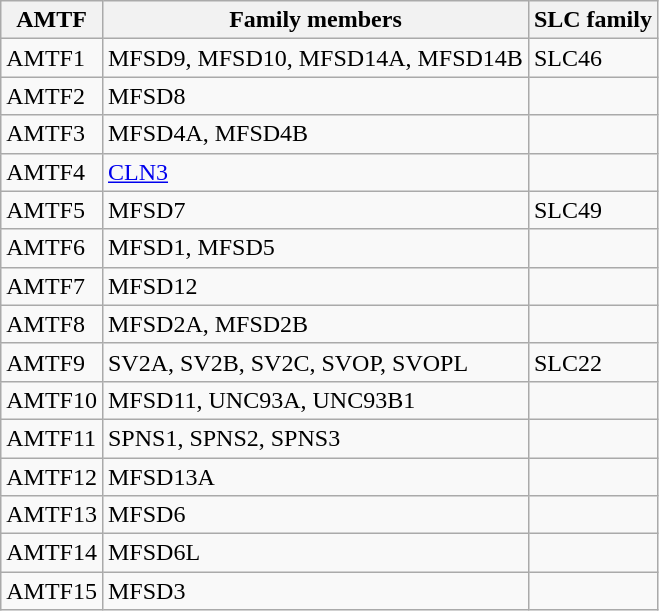<table class="wikitable">
<tr>
<th>AMTF</th>
<th>Family members</th>
<th>SLC family</th>
</tr>
<tr>
<td>AMTF1</td>
<td>MFSD9, MFSD10, MFSD14A, MFSD14B</td>
<td>SLC46</td>
</tr>
<tr>
<td>AMTF2</td>
<td>MFSD8</td>
<td></td>
</tr>
<tr>
<td>AMTF3</td>
<td>MFSD4A, MFSD4B</td>
<td></td>
</tr>
<tr>
<td>AMTF4</td>
<td><a href='#'>CLN3</a></td>
<td></td>
</tr>
<tr>
<td>AMTF5</td>
<td>MFSD7</td>
<td>SLC49</td>
</tr>
<tr>
<td>AMTF6</td>
<td>MFSD1, MFSD5</td>
<td></td>
</tr>
<tr>
<td>AMTF7</td>
<td>MFSD12</td>
<td></td>
</tr>
<tr>
<td>AMTF8</td>
<td>MFSD2A, MFSD2B</td>
<td></td>
</tr>
<tr>
<td>AMTF9</td>
<td>SV2A, SV2B, SV2C, SVOP, SVOPL</td>
<td>SLC22</td>
</tr>
<tr>
<td>AMTF10</td>
<td>MFSD11, UNC93A, UNC93B1</td>
<td></td>
</tr>
<tr>
<td>AMTF11</td>
<td>SPNS1, SPNS2, SPNS3</td>
<td></td>
</tr>
<tr>
<td>AMTF12</td>
<td>MFSD13A</td>
<td></td>
</tr>
<tr>
<td>AMTF13</td>
<td>MFSD6</td>
<td></td>
</tr>
<tr>
<td>AMTF14</td>
<td>MFSD6L</td>
<td></td>
</tr>
<tr>
<td>AMTF15</td>
<td>MFSD3</td>
<td></td>
</tr>
</table>
